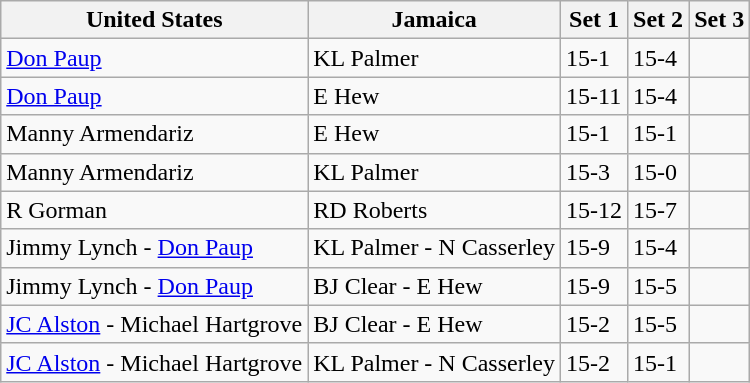<table class="wikitable">
<tr>
<th>United States </th>
<th>Jamaica </th>
<th>Set 1</th>
<th>Set 2</th>
<th>Set 3</th>
</tr>
<tr>
<td><a href='#'>Don Paup</a></td>
<td>KL Palmer</td>
<td>15-1</td>
<td>15-4</td>
<td></td>
</tr>
<tr>
<td><a href='#'>Don Paup</a></td>
<td>E Hew</td>
<td>15-11</td>
<td>15-4</td>
<td></td>
</tr>
<tr>
<td>Manny  Armendariz</td>
<td>E Hew</td>
<td>15-1</td>
<td>15-1</td>
<td></td>
</tr>
<tr>
<td>Manny  Armendariz</td>
<td>KL Palmer</td>
<td>15-3</td>
<td>15-0</td>
<td></td>
</tr>
<tr>
<td>R Gorman</td>
<td>RD Roberts</td>
<td>15-12</td>
<td>15-7</td>
<td></td>
</tr>
<tr>
<td>Jimmy Lynch - <a href='#'>Don Paup</a></td>
<td>KL Palmer - N Casserley</td>
<td>15-9</td>
<td>15-4</td>
<td></td>
</tr>
<tr>
<td>Jimmy Lynch - <a href='#'>Don Paup</a></td>
<td>BJ Clear - E Hew</td>
<td>15-9</td>
<td>15-5</td>
<td></td>
</tr>
<tr>
<td><a href='#'>JC Alston</a> - Michael  Hartgrove</td>
<td>BJ Clear - E Hew</td>
<td>15-2</td>
<td>15-5</td>
<td></td>
</tr>
<tr>
<td><a href='#'>JC Alston</a> - Michael  Hartgrove</td>
<td>KL Palmer - N Casserley</td>
<td>15-2</td>
<td>15-1</td>
<td></td>
</tr>
</table>
